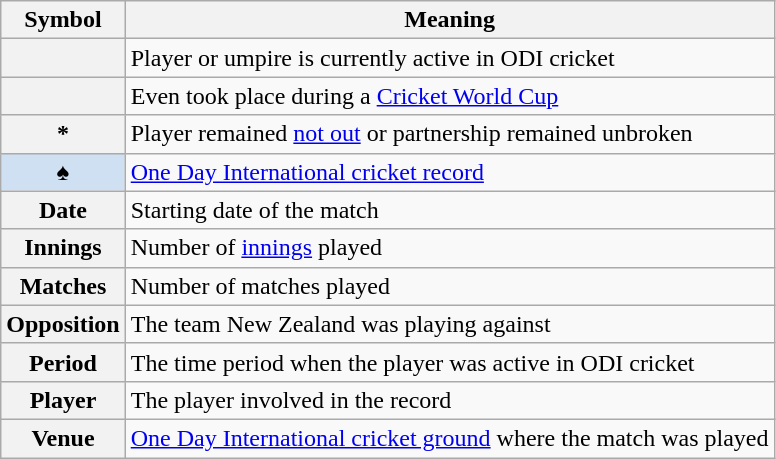<table class="wikitable plainrowheaders">
<tr>
<th scope=col>Symbol</th>
<th scope=col>Meaning</th>
</tr>
<tr>
<th scope=row></th>
<td>Player or umpire is currently active in ODI cricket</td>
</tr>
<tr>
<th scope=row></th>
<td>Even took place during a <a href='#'>Cricket World Cup</a></td>
</tr>
<tr>
<th scope=row>*</th>
<td>Player remained <a href='#'>not out</a> or partnership remained unbroken</td>
</tr>
<tr>
<th scope=row style=background:#cee0f2;>♠</th>
<td><a href='#'>One Day International cricket record</a></td>
</tr>
<tr>
<th scope=row>Date</th>
<td>Starting date of the match</td>
</tr>
<tr>
<th scope=row>Innings</th>
<td>Number of <a href='#'>innings</a> played</td>
</tr>
<tr>
<th scope=row>Matches</th>
<td>Number of matches played</td>
</tr>
<tr>
<th scope=row>Opposition</th>
<td>The team New Zealand was playing against</td>
</tr>
<tr>
<th scope=row>Period</th>
<td>The time period when the player was active in ODI cricket</td>
</tr>
<tr>
<th scope=row>Player</th>
<td>The player involved in the record</td>
</tr>
<tr>
<th scope=row>Venue</th>
<td><a href='#'>One Day International cricket ground</a> where the match was played</td>
</tr>
</table>
